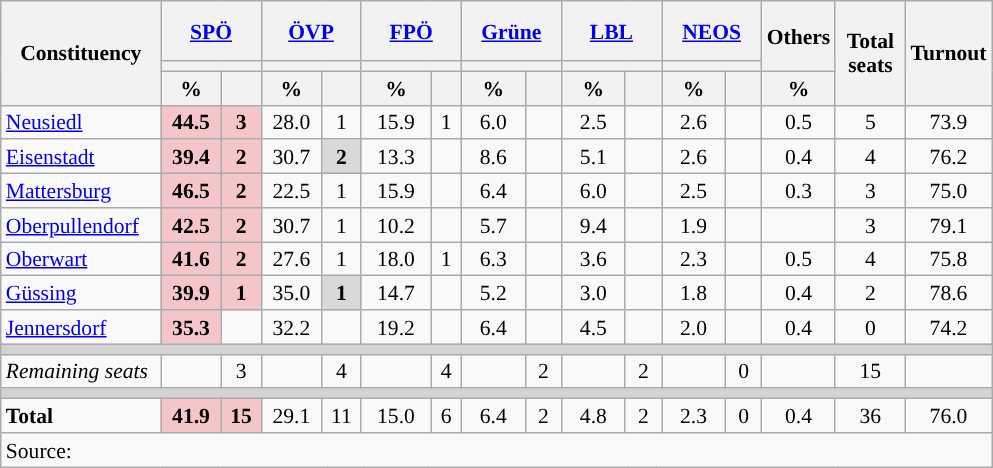<table class="wikitable" style="text-align:center;font-size:90%;line-height:16px">
<tr style="height:40px;">
<th style="width:100px;" rowspan="3">Constituency</th>
<th style="width:60px;" colspan="2"><a href='#'>SPÖ</a></th>
<th style="width:60px;" colspan="2"><a href='#'>ÖVP</a></th>
<th style="width:60px;" colspan="2"><a href='#'>FPÖ</a></th>
<th style="width:60px;" colspan="2"><a href='#'>Grüne</a></th>
<th style="width:60px;" colspan="2"><a href='#'>LBL</a></th>
<th style="width:60px;" colspan="2"><a href='#'>NEOS</a></th>
<th class="unsortable" style="width:40px;" rowspan="2">Others</th>
<th class="unsortable" style="width:40px;" rowspan="3">Total<br>seats</th>
<th class="unsortable" style="width:40px;" rowspan="3">Turnout</th>
</tr>
<tr>
<th colspan="2" style="background:"></th>
<th colspan="2" style="background:"></th>
<th colspan="2" style="background:"></th>
<th colspan="2" style="background:"></th>
<th colspan="2" style="background:"></th>
<th colspan="2" style="background:"></th>
</tr>
<tr>
<th class=unsortable>%</th>
<th class=unsortable></th>
<th class=unsortable>%</th>
<th class=unsortable></th>
<th class=unsortable>%</th>
<th class=unsortable></th>
<th class=unsortable>%</th>
<th class=unsortable></th>
<th class=unsortable>%</th>
<th class=unsortable></th>
<th class=unsortable>%</th>
<th class=unsortable></th>
<th class=unsortable>%</th>
</tr>
<tr>
<td align=left><a href='#'>Neusiedl</a></td>
<td bgcolor=#F4C6C9><strong>44.5</strong></td>
<td bgcolor=#F4C6C9><strong>3</strong></td>
<td>28.0</td>
<td>1</td>
<td>15.9</td>
<td>1</td>
<td>6.0</td>
<td></td>
<td>2.5</td>
<td></td>
<td>2.6</td>
<td></td>
<td>0.5</td>
<td>5</td>
<td>73.9</td>
</tr>
<tr>
<td align=left><a href='#'>Eisenstadt</a></td>
<td bgcolor=#F4C6C9><strong>39.4</strong></td>
<td bgcolor=#F4C6C9><strong>2</strong></td>
<td>30.7</td>
<td bgcolor=#D9D9D9><strong>2</strong></td>
<td>13.3</td>
<td></td>
<td>8.6</td>
<td></td>
<td>5.1</td>
<td></td>
<td>2.6</td>
<td></td>
<td>0.4</td>
<td>4</td>
<td>76.2</td>
</tr>
<tr>
<td align=left><a href='#'>Mattersburg</a></td>
<td bgcolor=#F4C6C9><strong>46.5</strong></td>
<td bgcolor=#F4C6C9><strong>2</strong></td>
<td>22.5</td>
<td>1</td>
<td>15.9</td>
<td></td>
<td>6.4</td>
<td></td>
<td>6.0</td>
<td></td>
<td>2.5</td>
<td></td>
<td>0.3</td>
<td>3</td>
<td>75.0</td>
</tr>
<tr>
<td align=left><a href='#'>Oberpullendorf</a></td>
<td bgcolor=#F4C6C9><strong>42.5</strong></td>
<td bgcolor=#F4C6C9><strong>2</strong></td>
<td>30.7</td>
<td>1</td>
<td>10.2</td>
<td></td>
<td>5.7</td>
<td></td>
<td>9.4</td>
<td></td>
<td>1.9</td>
<td></td>
<td></td>
<td>3</td>
<td>79.1</td>
</tr>
<tr>
<td align=left><a href='#'>Oberwart</a></td>
<td bgcolor=#F4C6C9><strong>41.6</strong></td>
<td bgcolor=#F4C6C9><strong>2</strong></td>
<td>27.6</td>
<td>1</td>
<td>18.0</td>
<td>1</td>
<td>6.3</td>
<td></td>
<td>3.6</td>
<td></td>
<td>2.3</td>
<td></td>
<td>0.5</td>
<td>4</td>
<td>75.8</td>
</tr>
<tr>
<td align=left><a href='#'>Güssing</a></td>
<td bgcolor=#F4C6C9><strong>39.9</strong></td>
<td bgcolor=#F4C6C9><strong>1</strong></td>
<td>35.0</td>
<td bgcolor=#D9D9D9><strong>1</strong></td>
<td>14.7</td>
<td></td>
<td>5.2</td>
<td></td>
<td>3.0</td>
<td></td>
<td>1.8</td>
<td></td>
<td>0.4</td>
<td>2</td>
<td>78.6</td>
</tr>
<tr>
<td align=left><a href='#'>Jennersdorf</a></td>
<td bgcolor=#F4C6C9><strong>35.3</strong></td>
<td></td>
<td>32.2</td>
<td></td>
<td>19.2</td>
<td></td>
<td>6.4</td>
<td></td>
<td>4.5</td>
<td></td>
<td>2.0</td>
<td></td>
<td>0.4</td>
<td>0</td>
<td>74.2</td>
</tr>
<tr>
<td colspan=16 bgcolor=lightgrey></td>
</tr>
<tr>
<td align=left><em>Remaining seats</em></td>
<td></td>
<td>3</td>
<td></td>
<td>4</td>
<td></td>
<td>4</td>
<td></td>
<td>2</td>
<td></td>
<td>2</td>
<td></td>
<td>0</td>
<td></td>
<td>15</td>
<td></td>
</tr>
<tr>
<td colspan=16 bgcolor=lightgrey></td>
</tr>
<tr>
<td align=left><strong>Total</strong></td>
<td bgcolor=#F4C6C9><strong>41.9</strong></td>
<td bgcolor=#F4C6C9><strong>15</strong></td>
<td>29.1</td>
<td>11</td>
<td>15.0</td>
<td>6</td>
<td>6.4</td>
<td>2</td>
<td>4.8</td>
<td>2</td>
<td>2.3</td>
<td>0</td>
<td>0.4</td>
<td>36</td>
<td>76.0</td>
</tr>
<tr class=sortbottom>
<td colspan=16 align=left>Source: </td>
</tr>
</table>
